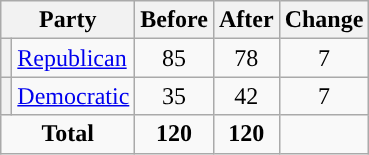<table class="wikitable" style="text-align:center;">
<tr>
<th colspan="2">Party</th>
<th>Before</th>
<th>After</th>
<th>Change</th>
</tr>
<tr>
<th style="background-color:"></th>
<td style="text-align:left;"><a href='#'>Republican</a></td>
<td>85</td>
<td>78</td>
<td> 7</td>
</tr>
<tr>
<th style="background-color:"></th>
<td style="text-align:left;"><a href='#'>Democratic</a></td>
<td>35</td>
<td>42</td>
<td> 7</td>
</tr>
<tr>
<td colspan="2"><strong>Total</strong></td>
<td><strong>120</strong></td>
<td><strong>120</strong></td>
<td></td>
</tr>
</table>
